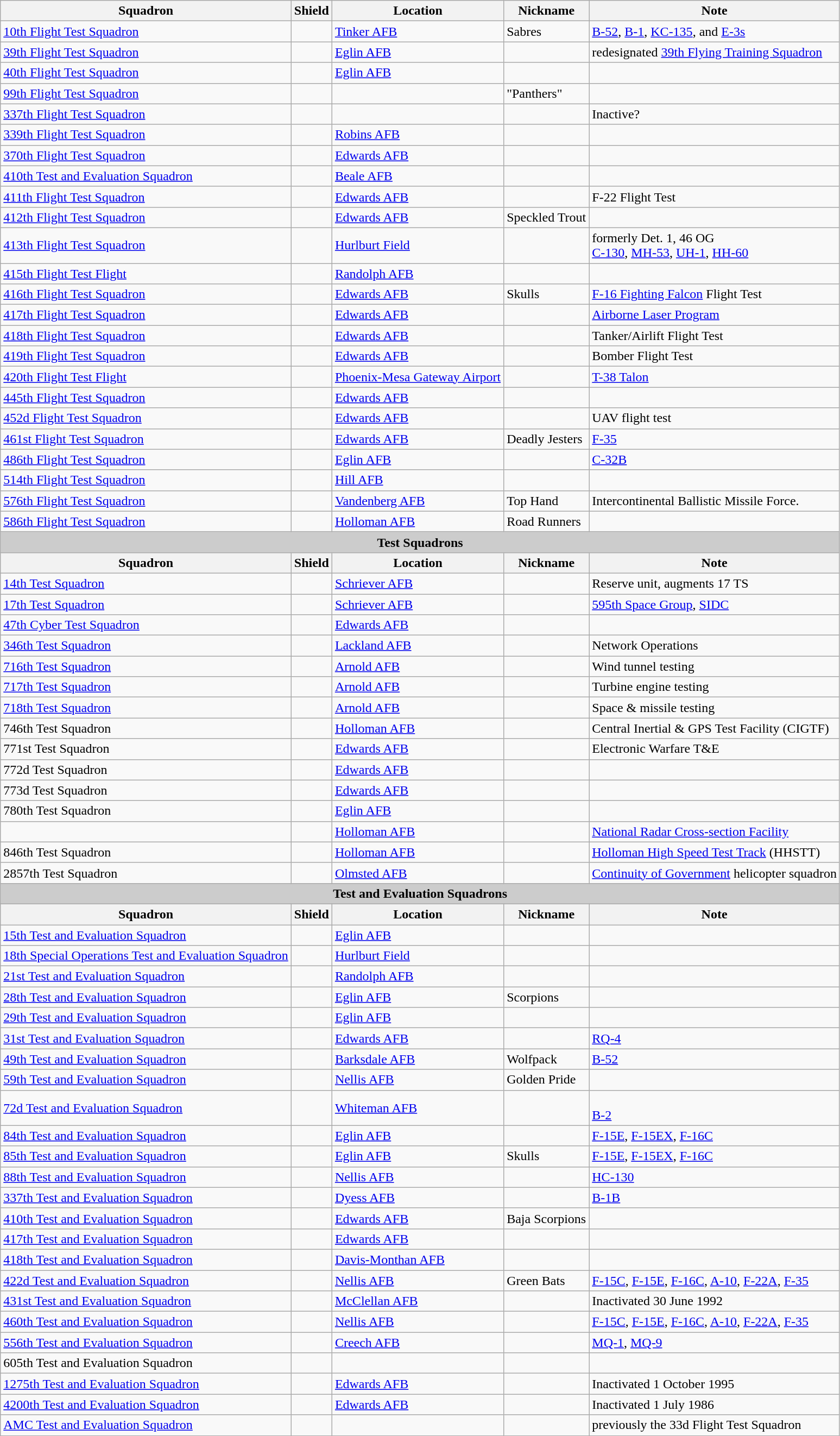<table class="wikitable">
<tr>
<th>Squadron</th>
<th>Shield</th>
<th>Location</th>
<th>Nickname</th>
<th>Note</th>
</tr>
<tr>
<td><a href='#'>10th Flight Test Squadron</a></td>
<td></td>
<td><a href='#'>Tinker AFB</a></td>
<td>Sabres</td>
<td><a href='#'>B-52</a>, <a href='#'>B-1</a>, <a href='#'>KC-135</a>, and <a href='#'>E-3s</a></td>
</tr>
<tr>
<td><a href='#'>39th Flight Test Squadron</a></td>
<td></td>
<td><a href='#'>Eglin AFB</a></td>
<td></td>
<td>redesignated <a href='#'>39th Flying Training Squadron</a></td>
</tr>
<tr>
<td><a href='#'>40th Flight Test Squadron</a></td>
<td></td>
<td><a href='#'>Eglin AFB</a></td>
<td></td>
<td></td>
</tr>
<tr>
<td><a href='#'>99th Flight Test Squadron</a></td>
<td></td>
<td></td>
<td>"Panthers"</td>
<td></td>
</tr>
<tr>
<td><a href='#'>337th Flight Test Squadron</a></td>
<td></td>
<td></td>
<td></td>
<td>Inactive?</td>
</tr>
<tr>
<td><a href='#'>339th Flight Test Squadron</a></td>
<td></td>
<td><a href='#'>Robins AFB</a></td>
<td></td>
<td></td>
</tr>
<tr>
<td><a href='#'>370th Flight Test Squadron</a></td>
<td></td>
<td><a href='#'>Edwards AFB</a></td>
<td></td>
<td></td>
</tr>
<tr>
<td><a href='#'>410th Test and Evaluation Squadron</a></td>
<td></td>
<td><a href='#'>Beale AFB</a></td>
<td></td>
<td></td>
</tr>
<tr>
<td><a href='#'>411th Flight Test Squadron</a></td>
<td></td>
<td><a href='#'>Edwards AFB</a></td>
<td></td>
<td>F-22 Flight Test</td>
</tr>
<tr>
<td><a href='#'>412th Flight Test Squadron</a></td>
<td></td>
<td><a href='#'>Edwards AFB</a></td>
<td>Speckled Trout</td>
<td></td>
</tr>
<tr>
<td><a href='#'>413th Flight Test Squadron</a></td>
<td></td>
<td><a href='#'>Hurlburt Field</a></td>
<td></td>
<td>formerly Det. 1, 46 OG <br> <a href='#'>C-130</a>, <a href='#'>MH-53</a>, <a href='#'>UH-1</a>, <a href='#'>HH-60</a></td>
</tr>
<tr>
<td><a href='#'>415th Flight Test Flight</a></td>
<td></td>
<td><a href='#'>Randolph AFB</a></td>
<td></td>
<td></td>
</tr>
<tr>
<td><a href='#'>416th Flight Test Squadron</a></td>
<td></td>
<td><a href='#'>Edwards AFB</a></td>
<td>Skulls</td>
<td><a href='#'>F-16 Fighting Falcon</a> Flight Test</td>
</tr>
<tr>
<td><a href='#'>417th Flight Test Squadron</a></td>
<td></td>
<td><a href='#'>Edwards AFB</a></td>
<td></td>
<td><a href='#'>Airborne Laser Program</a></td>
</tr>
<tr>
<td><a href='#'>418th Flight Test Squadron</a></td>
<td></td>
<td><a href='#'>Edwards AFB</a></td>
<td></td>
<td>Tanker/Airlift Flight Test</td>
</tr>
<tr>
<td><a href='#'>419th Flight Test Squadron</a></td>
<td></td>
<td><a href='#'>Edwards AFB</a></td>
<td></td>
<td>Bomber Flight Test</td>
</tr>
<tr>
<td><a href='#'>420th Flight Test Flight</a></td>
<td></td>
<td><a href='#'>Phoenix-Mesa Gateway Airport</a></td>
<td></td>
<td><a href='#'>T-38 Talon</a></td>
</tr>
<tr>
<td><a href='#'>445th Flight Test Squadron</a></td>
<td></td>
<td><a href='#'>Edwards AFB</a></td>
<td></td>
<td></td>
</tr>
<tr>
<td><a href='#'>452d Flight Test Squadron</a></td>
<td></td>
<td><a href='#'>Edwards AFB</a></td>
<td></td>
<td>UAV flight test</td>
</tr>
<tr>
<td><a href='#'>461st Flight Test Squadron</a></td>
<td></td>
<td><a href='#'>Edwards AFB</a></td>
<td>Deadly Jesters</td>
<td><a href='#'>F-35</a></td>
</tr>
<tr>
<td><a href='#'>486th Flight Test Squadron</a></td>
<td></td>
<td><a href='#'>Eglin AFB</a></td>
<td></td>
<td><a href='#'>C-32B</a></td>
</tr>
<tr>
<td><a href='#'>514th Flight Test Squadron</a></td>
<td></td>
<td><a href='#'>Hill AFB</a></td>
<td></td>
<td></td>
</tr>
<tr>
<td><a href='#'>576th Flight Test Squadron</a></td>
<td></td>
<td><a href='#'>Vandenberg AFB</a></td>
<td>Top Hand</td>
<td>Intercontinental Ballistic Missile Force.</td>
</tr>
<tr>
<td><a href='#'>586th Flight Test Squadron</a></td>
<td></td>
<td><a href='#'>Holloman AFB</a></td>
<td>Road Runners</td>
<td></td>
</tr>
<tr bgcolor=cccccc>
<td colspan="6" align="center"><strong>Test Squadrons</strong></td>
</tr>
<tr>
<th>Squadron</th>
<th>Shield</th>
<th>Location</th>
<th>Nickname</th>
<th>Note</th>
</tr>
<tr>
<td><a href='#'>14th Test Squadron</a></td>
<td></td>
<td><a href='#'>Schriever AFB</a></td>
<td></td>
<td>Reserve unit, augments 17 TS</td>
</tr>
<tr>
<td><a href='#'>17th Test Squadron</a></td>
<td></td>
<td><a href='#'>Schriever AFB</a></td>
<td></td>
<td><a href='#'>595th Space Group</a>, <a href='#'>SIDC</a></td>
</tr>
<tr>
<td><a href='#'>47th Cyber Test Squadron</a></td>
<td></td>
<td><a href='#'>Edwards AFB</a></td>
<td></td>
<td></td>
</tr>
<tr>
<td><a href='#'>346th Test Squadron</a></td>
<td></td>
<td><a href='#'>Lackland AFB</a></td>
<td></td>
<td>Network Operations</td>
</tr>
<tr>
<td><a href='#'>716th Test Squadron</a></td>
<td></td>
<td><a href='#'>Arnold AFB</a></td>
<td></td>
<td>Wind tunnel testing</td>
</tr>
<tr>
<td><a href='#'>717th Test Squadron</a></td>
<td></td>
<td><a href='#'>Arnold AFB</a></td>
<td></td>
<td>Turbine engine testing</td>
</tr>
<tr>
<td><a href='#'>718th Test Squadron</a></td>
<td></td>
<td><a href='#'>Arnold AFB</a></td>
<td></td>
<td>Space & missile testing</td>
</tr>
<tr>
<td>746th Test Squadron</td>
<td></td>
<td><a href='#'>Holloman AFB</a></td>
<td></td>
<td>Central Inertial & GPS Test Facility (CIGTF)</td>
</tr>
<tr>
<td>771st Test Squadron</td>
<td></td>
<td><a href='#'>Edwards AFB</a></td>
<td></td>
<td>Electronic Warfare T&E</td>
</tr>
<tr>
<td>772d Test Squadron</td>
<td></td>
<td><a href='#'>Edwards AFB</a></td>
<td></td>
<td></td>
</tr>
<tr>
<td>773d Test Squadron</td>
<td></td>
<td><a href='#'>Edwards AFB</a></td>
<td></td>
<td></td>
</tr>
<tr>
<td>780th Test Squadron</td>
<td></td>
<td><a href='#'>Eglin AFB</a></td>
<td></td>
<td></td>
</tr>
<tr>
<td></td>
<td></td>
<td><a href='#'>Holloman AFB</a></td>
<td></td>
<td><a href='#'>National Radar Cross-section Facility</a></td>
</tr>
<tr>
<td>846th Test Squadron</td>
<td></td>
<td><a href='#'>Holloman AFB</a></td>
<td></td>
<td><a href='#'>Holloman High Speed Test Track</a> (HHSTT)</td>
</tr>
<tr>
<td>2857th Test Squadron</td>
<td></td>
<td><a href='#'>Olmsted AFB</a></td>
<td></td>
<td><a href='#'>Continuity of Government</a> helicopter squadron</td>
</tr>
<tr bgcolor=cccccc>
<td colspan="6" align="center"><strong>Test and Evaluation Squadrons</strong></td>
</tr>
<tr>
<th>Squadron</th>
<th>Shield</th>
<th>Location</th>
<th>Nickname</th>
<th>Note</th>
</tr>
<tr>
<td><a href='#'>15th Test and Evaluation Squadron</a></td>
<td></td>
<td><a href='#'>Eglin AFB</a></td>
<td></td>
<td></td>
</tr>
<tr>
<td><a href='#'>18th Special Operations Test and Evaluation Squadron</a></td>
<td></td>
<td><a href='#'>Hurlburt Field</a></td>
<td></td>
<td></td>
</tr>
<tr>
<td><a href='#'>21st Test and Evaluation Squadron</a></td>
<td></td>
<td><a href='#'>Randolph AFB</a></td>
<td></td>
<td></td>
</tr>
<tr>
<td><a href='#'>28th Test and Evaluation Squadron</a></td>
<td></td>
<td><a href='#'>Eglin AFB</a></td>
<td>Scorpions</td>
<td></td>
</tr>
<tr>
<td><a href='#'>29th Test and Evaluation Squadron</a></td>
<td></td>
<td><a href='#'>Eglin AFB</a></td>
<td></td>
<td></td>
</tr>
<tr>
<td><a href='#'>31st Test and Evaluation Squadron</a></td>
<td></td>
<td><a href='#'>Edwards AFB</a></td>
<td></td>
<td><a href='#'>RQ-4</a></td>
</tr>
<tr>
<td><a href='#'>49th Test and Evaluation Squadron</a></td>
<td></td>
<td><a href='#'>Barksdale AFB</a></td>
<td>Wolfpack</td>
<td><a href='#'>B-52</a></td>
</tr>
<tr>
<td><a href='#'>59th Test and Evaluation Squadron</a></td>
<td></td>
<td><a href='#'>Nellis AFB</a></td>
<td>Golden Pride</td>
<td></td>
</tr>
<tr>
<td><a href='#'>72d Test and Evaluation Squadron</a></td>
<td></td>
<td><a href='#'>Whiteman AFB</a></td>
<td></td>
<td><br><a href='#'>B-2</a></td>
</tr>
<tr>
<td><a href='#'>84th Test and Evaluation Squadron</a></td>
<td></td>
<td><a href='#'>Eglin AFB</a></td>
<td></td>
<td><a href='#'>F-15E</a>, <a href='#'>F-15EX</a>, <a href='#'>F-16C</a></td>
</tr>
<tr>
<td><a href='#'>85th Test and Evaluation Squadron</a></td>
<td></td>
<td><a href='#'>Eglin AFB</a></td>
<td>Skulls</td>
<td><a href='#'>F-15E</a>, <a href='#'>F-15EX</a>, <a href='#'>F-16C</a></td>
</tr>
<tr>
<td><a href='#'>88th Test and Evaluation Squadron</a></td>
<td></td>
<td><a href='#'>Nellis AFB</a></td>
<td></td>
<td><a href='#'>HC-130</a></td>
</tr>
<tr>
<td><a href='#'>337th Test and Evaluation Squadron</a></td>
<td></td>
<td><a href='#'>Dyess AFB</a></td>
<td></td>
<td><a href='#'>B-1B</a></td>
</tr>
<tr>
<td><a href='#'>410th Test and Evaluation Squadron</a></td>
<td></td>
<td><a href='#'>Edwards AFB</a></td>
<td>Baja Scorpions</td>
<td></td>
</tr>
<tr>
<td><a href='#'>417th Test and Evaluation Squadron</a></td>
<td></td>
<td><a href='#'>Edwards AFB</a></td>
<td></td>
<td></td>
</tr>
<tr>
<td><a href='#'>418th Test and Evaluation Squadron</a></td>
<td></td>
<td><a href='#'>Davis-Monthan AFB</a></td>
<td></td>
<td></td>
</tr>
<tr>
<td><a href='#'>422d Test and Evaluation Squadron</a></td>
<td></td>
<td><a href='#'>Nellis AFB</a></td>
<td>Green Bats</td>
<td><a href='#'>F-15C</a>, <a href='#'>F-15E</a>, <a href='#'>F-16C</a>, <a href='#'>A-10</a>, <a href='#'>F-22A</a>, <a href='#'>F-35</a></td>
</tr>
<tr>
<td><a href='#'>431st Test and Evaluation Squadron</a></td>
<td></td>
<td><a href='#'>McClellan AFB</a></td>
<td></td>
<td>Inactivated 30 June 1992</td>
</tr>
<tr>
<td><a href='#'>460th Test and Evaluation Squadron</a></td>
<td></td>
<td><a href='#'>Nellis AFB</a></td>
<td></td>
<td><a href='#'>F-15C</a>, <a href='#'>F-15E</a>, <a href='#'>F-16C</a>, <a href='#'>A-10</a>, <a href='#'>F-22A</a>, <a href='#'>F-35</a></td>
</tr>
<tr>
<td><a href='#'>556th Test and Evaluation Squadron</a></td>
<td></td>
<td><a href='#'>Creech AFB</a></td>
<td></td>
<td><a href='#'>MQ-1</a>, <a href='#'>MQ-9</a></td>
</tr>
<tr>
<td>605th Test and Evaluation Squadron</td>
<td></td>
<td></td>
<td></td>
<td></td>
</tr>
<tr>
<td><a href='#'>1275th Test and Evaluation Squadron</a></td>
<td></td>
<td><a href='#'>Edwards AFB</a></td>
<td></td>
<td>Inactivated 1 October 1995</td>
</tr>
<tr>
<td><a href='#'>4200th Test and Evaluation Squadron</a></td>
<td></td>
<td><a href='#'>Edwards AFB</a></td>
<td></td>
<td>Inactivated 1 July 1986</td>
</tr>
<tr>
<td><a href='#'>AMC Test and Evaluation Squadron</a></td>
<td></td>
<td></td>
<td></td>
<td>previously the 33d Flight Test Squadron</td>
</tr>
</table>
